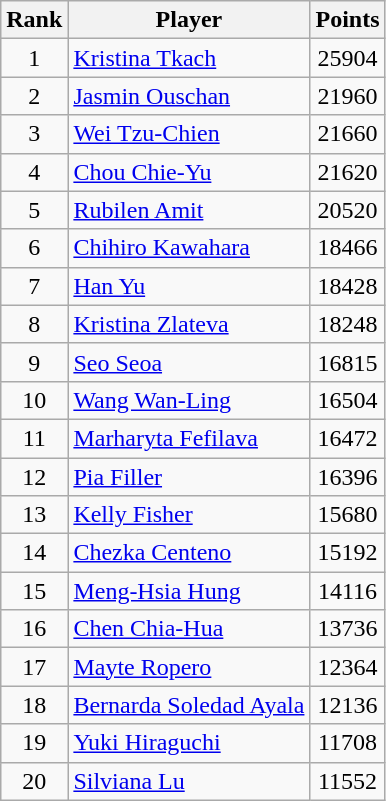<table class="wikitable sortable" style="text-align:center">
<tr>
<th>Rank</th>
<th>Player</th>
<th>Points</th>
</tr>
<tr>
<td>1</td>
<td style="text-align:left"> <a href='#'>Kristina Tkach</a></td>
<td>25904</td>
</tr>
<tr>
<td>2</td>
<td style="text-align:left"> <a href='#'>Jasmin Ouschan</a></td>
<td>21960</td>
</tr>
<tr>
<td>3</td>
<td style="text-align:left"> <a href='#'>Wei Tzu-Chien</a></td>
<td>21660</td>
</tr>
<tr>
<td>4</td>
<td style="text-align:left"> <a href='#'>Chou Chie-Yu</a></td>
<td>21620</td>
</tr>
<tr>
<td>5</td>
<td style="text-align:left"> <a href='#'>Rubilen Amit</a></td>
<td>20520</td>
</tr>
<tr>
<td>6</td>
<td style="text-align:left"> <a href='#'>Chihiro Kawahara</a></td>
<td>18466</td>
</tr>
<tr>
<td>7</td>
<td style="text-align:left"> <a href='#'>Han Yu</a></td>
<td>18428</td>
</tr>
<tr>
<td>8</td>
<td style="text-align:left"> <a href='#'>Kristina Zlateva</a></td>
<td>18248</td>
</tr>
<tr>
<td>9</td>
<td style="text-align:left"> <a href='#'>Seo Seoa</a></td>
<td>16815</td>
</tr>
<tr>
<td>10</td>
<td style="text-align:left"> <a href='#'>Wang Wan-Ling</a></td>
<td>16504</td>
</tr>
<tr>
<td>11</td>
<td style="text-align:left"> <a href='#'>Marharyta Fefilava</a></td>
<td>16472</td>
</tr>
<tr>
<td>12</td>
<td style="text-align:left"> <a href='#'>Pia Filler</a></td>
<td>16396</td>
</tr>
<tr>
<td>13</td>
<td style="text-align:left"> <a href='#'>Kelly Fisher</a></td>
<td>15680</td>
</tr>
<tr>
<td>14</td>
<td style="text-align:left"> <a href='#'>Chezka Centeno</a></td>
<td>15192</td>
</tr>
<tr>
<td>15</td>
<td style="text-align:left"> <a href='#'>Meng-Hsia Hung</a></td>
<td>14116</td>
</tr>
<tr>
<td>16</td>
<td style="text-align:left"> <a href='#'>Chen Chia-Hua</a></td>
<td>13736</td>
</tr>
<tr>
<td>17</td>
<td style="text-align:left"> <a href='#'>Mayte Ropero</a></td>
<td>12364</td>
</tr>
<tr>
<td>18</td>
<td style="text-align:left"> <a href='#'>Bernarda Soledad Ayala</a></td>
<td>12136</td>
</tr>
<tr>
<td>19</td>
<td style="text-align:left"> <a href='#'>Yuki Hiraguchi</a></td>
<td>11708</td>
</tr>
<tr>
<td>20</td>
<td style="text-align:left"> <a href='#'>Silviana Lu</a></td>
<td>11552</td>
</tr>
</table>
